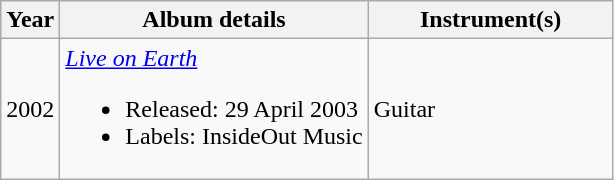<table class="wikitable">
<tr>
<th>Year</th>
<th>Album details</th>
<th width=40%>Instrument(s)</th>
</tr>
<tr>
<td>2002</td>
<td><em><a href='#'>Live on Earth</a></em><br><ul><li>Released: 29 April 2003</li><li>Labels: InsideOut Music</li></ul></td>
<td>Guitar</td>
</tr>
</table>
